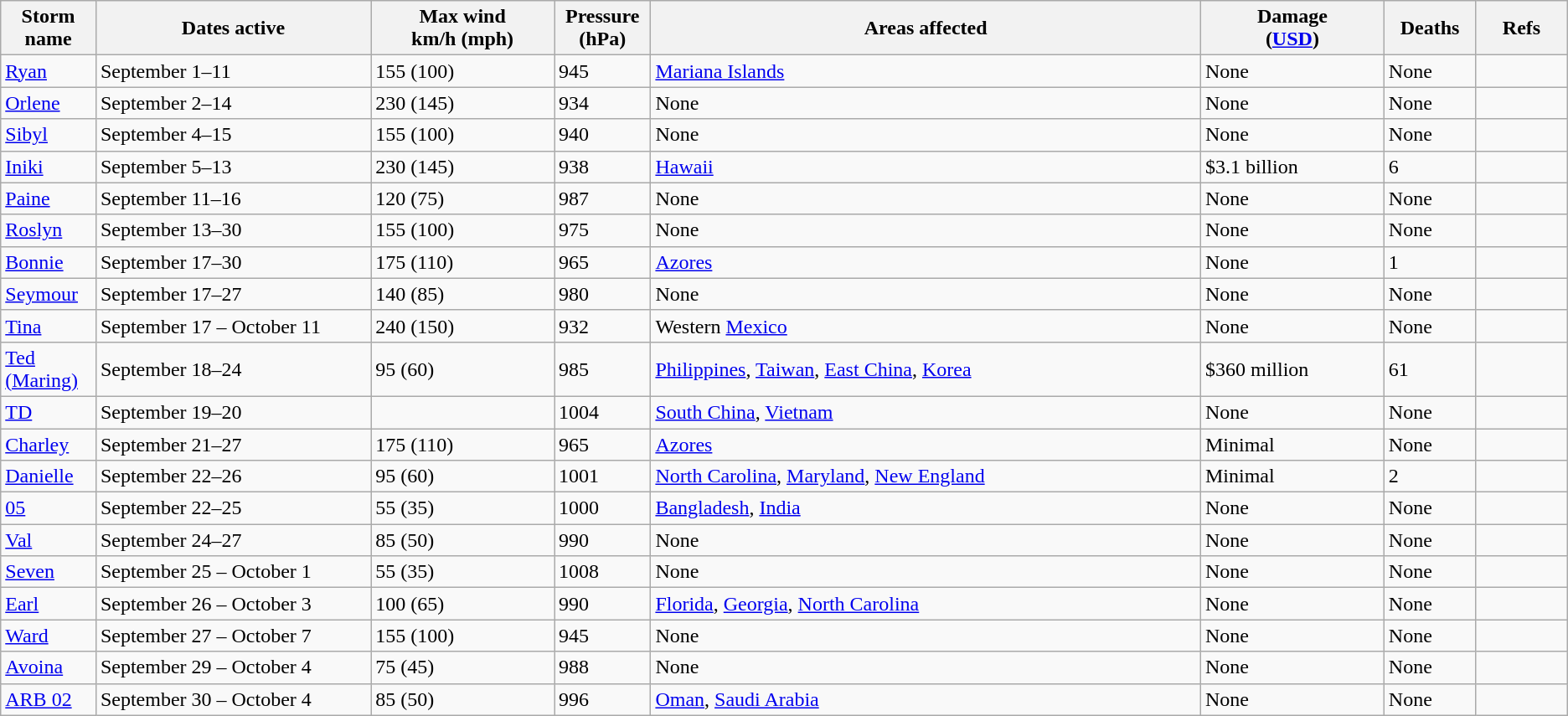<table class="wikitable sortable">
<tr>
<th width="5%">Storm name</th>
<th width="15%">Dates active</th>
<th width="10%">Max wind<br>km/h (mph)</th>
<th width="5%">Pressure<br>(hPa)</th>
<th width="30%">Areas affected</th>
<th width="10%">Damage<br>(<a href='#'>USD</a>)</th>
<th width="5%">Deaths</th>
<th width="5%">Refs</th>
</tr>
<tr>
<td><a href='#'>Ryan</a></td>
<td>September 1–11</td>
<td>155 (100)</td>
<td>945</td>
<td><a href='#'>Mariana Islands</a></td>
<td>None</td>
<td>None</td>
<td></td>
</tr>
<tr>
<td><a href='#'>Orlene</a></td>
<td>September 2–14</td>
<td>230 (145)</td>
<td>934</td>
<td>None</td>
<td>None</td>
<td>None</td>
<td></td>
</tr>
<tr>
<td><a href='#'>Sibyl</a></td>
<td>September 4–15</td>
<td>155 (100)</td>
<td>940</td>
<td>None</td>
<td>None</td>
<td>None</td>
<td></td>
</tr>
<tr>
<td><a href='#'>Iniki</a></td>
<td>September 5–13</td>
<td>230 (145)</td>
<td>938</td>
<td><a href='#'>Hawaii</a></td>
<td>$3.1 billion</td>
<td>6</td>
<td></td>
</tr>
<tr>
<td><a href='#'>Paine</a></td>
<td>September 11–16</td>
<td>120 (75)</td>
<td>987</td>
<td>None</td>
<td>None</td>
<td>None</td>
<td></td>
</tr>
<tr>
<td><a href='#'>Roslyn</a></td>
<td>September 13–30</td>
<td>155 (100)</td>
<td>975</td>
<td>None</td>
<td>None</td>
<td>None</td>
<td></td>
</tr>
<tr>
<td><a href='#'>Bonnie</a></td>
<td>September 17–30</td>
<td>175 (110)</td>
<td>965</td>
<td><a href='#'>Azores</a></td>
<td>None</td>
<td>1</td>
<td></td>
</tr>
<tr>
<td><a href='#'>Seymour</a></td>
<td>September 17–27</td>
<td>140 (85)</td>
<td>980</td>
<td>None</td>
<td>None</td>
<td>None</td>
<td></td>
</tr>
<tr>
<td><a href='#'>Tina</a></td>
<td>September 17 – October 11</td>
<td>240 (150)</td>
<td>932</td>
<td>Western <a href='#'>Mexico</a></td>
<td>None</td>
<td>None</td>
<td></td>
</tr>
<tr>
<td><a href='#'>Ted (Maring)</a></td>
<td>September  18–24</td>
<td>95 (60)</td>
<td>985</td>
<td><a href='#'>Philippines</a>, <a href='#'>Taiwan</a>, <a href='#'>East China</a>, <a href='#'>Korea</a></td>
<td>$360 million</td>
<td>61</td>
<td></td>
</tr>
<tr>
<td><a href='#'>TD</a></td>
<td>September 19–20</td>
<td></td>
<td>1004</td>
<td><a href='#'>South China</a>, <a href='#'>Vietnam</a></td>
<td>None</td>
<td>None</td>
<td></td>
</tr>
<tr>
<td><a href='#'>Charley</a></td>
<td>September 21–27</td>
<td>175 (110)</td>
<td>965</td>
<td><a href='#'>Azores</a></td>
<td>Minimal</td>
<td>None</td>
<td></td>
</tr>
<tr>
<td><a href='#'>Danielle</a></td>
<td>September 22–26</td>
<td>95 (60)</td>
<td>1001</td>
<td><a href='#'>North Carolina</a>, <a href='#'>Maryland</a>, <a href='#'>New England</a></td>
<td>Minimal</td>
<td>2</td>
<td></td>
</tr>
<tr>
<td><a href='#'>05</a></td>
<td>September 22–25</td>
<td>55 (35)</td>
<td>1000</td>
<td><a href='#'>Bangladesh</a>, <a href='#'>India</a></td>
<td>None</td>
<td>None</td>
<td></td>
</tr>
<tr>
<td><a href='#'>Val</a></td>
<td>September 24–27</td>
<td>85 (50)</td>
<td>990</td>
<td>None</td>
<td>None</td>
<td>None</td>
<td></td>
</tr>
<tr>
<td><a href='#'>Seven</a></td>
<td>September 25 – October 1</td>
<td>55 (35)</td>
<td>1008</td>
<td>None</td>
<td>None</td>
<td>None</td>
<td></td>
</tr>
<tr>
<td><a href='#'>Earl</a></td>
<td>September  26 – October 3</td>
<td>100 (65)</td>
<td>990</td>
<td><a href='#'>Florida</a>, <a href='#'>Georgia</a>, <a href='#'>North Carolina</a></td>
<td>None</td>
<td>None</td>
<td></td>
</tr>
<tr>
<td><a href='#'>Ward</a></td>
<td>September 27 – October 7</td>
<td>155 (100)</td>
<td>945</td>
<td>None</td>
<td>None</td>
<td>None</td>
<td></td>
</tr>
<tr>
<td><a href='#'>Avoina</a></td>
<td>September  29 –   October 4</td>
<td>75 (45)</td>
<td>988</td>
<td>None</td>
<td>None</td>
<td>None</td>
<td></td>
</tr>
<tr>
<td><a href='#'>ARB 02</a></td>
<td>September 30 – October 4</td>
<td>85 (50)</td>
<td>996</td>
<td><a href='#'>Oman</a>, <a href='#'>Saudi Arabia</a></td>
<td>None</td>
<td>None</td>
<td></td>
</tr>
</table>
